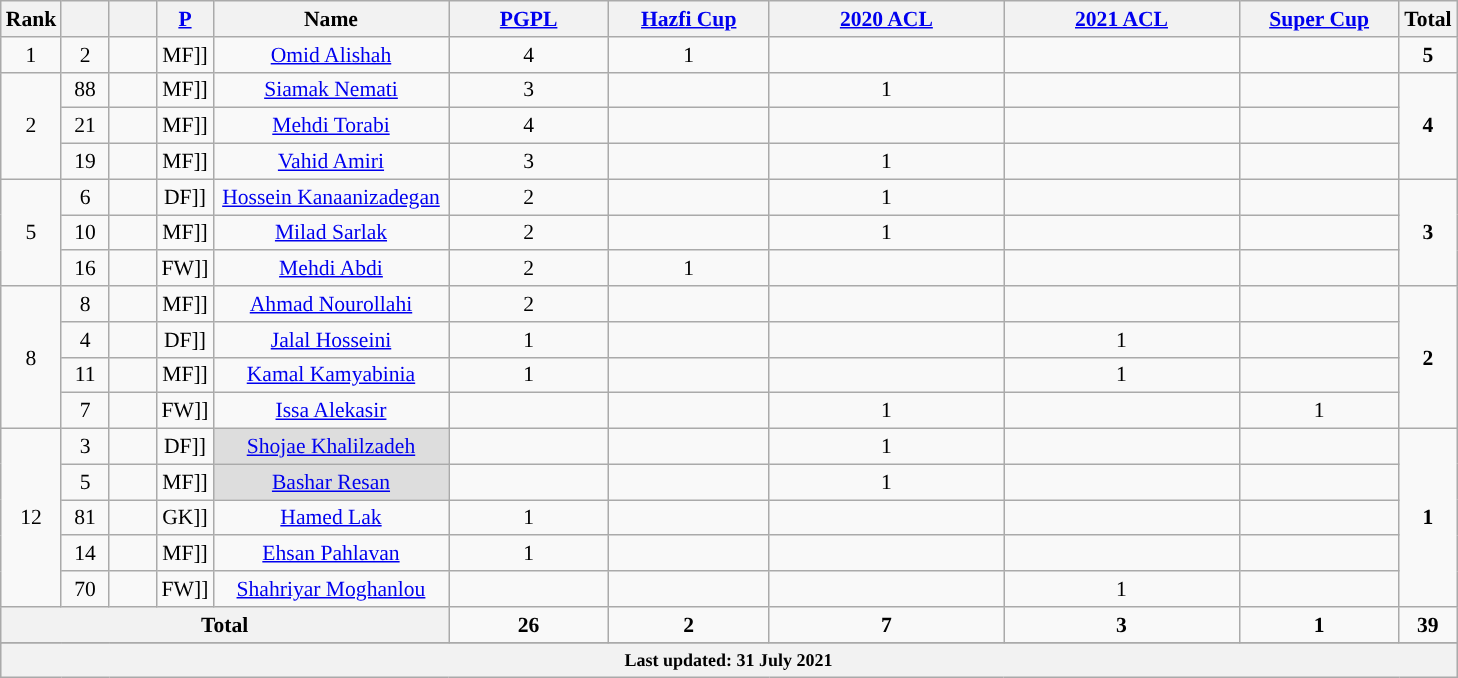<table class="wikitable" style="text-align:center; font-size:90%">
<tr>
<th width=25>Rank</th>
<th width=25></th>
<th width=25></th>
<th width=25><a href='#'>P</a></th>
<th width=150>Name</th>
<th width=100><a href='#'>PGPL</a></th>
<th width=100><a href='#'>Hazfi Cup</a></th>
<th width=150><a href='#'>2020 ACL</a></th>
<th width=150><a href='#'>2021 ACL</a></th>
<th width=100><a href='#'>Super Cup</a></th>
<th>Total</th>
</tr>
<tr>
<td>1</td>
<td>2</td>
<td></td>
<td [[>MF]]</td>
<td><a href='#'>Omid Alishah</a></td>
<td>4</td>
<td>1</td>
<td></td>
<td></td>
<td></td>
<td><strong>5</strong></td>
</tr>
<tr>
<td rowspan="3">2</td>
<td>88</td>
<td></td>
<td [[>MF]]</td>
<td><a href='#'>Siamak Nemati</a></td>
<td>3</td>
<td></td>
<td>1</td>
<td></td>
<td></td>
<td rowspan="3"><strong>4</strong></td>
</tr>
<tr>
<td>21</td>
<td></td>
<td [[>MF]]</td>
<td><a href='#'>Mehdi Torabi</a></td>
<td>4</td>
<td></td>
<td></td>
<td></td>
<td></td>
</tr>
<tr>
<td>19</td>
<td></td>
<td [[>MF]]</td>
<td><a href='#'>Vahid Amiri</a></td>
<td>3</td>
<td></td>
<td>1</td>
<td></td>
<td></td>
</tr>
<tr>
<td rowspan="3">5</td>
<td>6</td>
<td></td>
<td [[>DF]]</td>
<td><a href='#'>Hossein Kanaanizadegan</a></td>
<td>2</td>
<td></td>
<td>1</td>
<td></td>
<td></td>
<td rowspan="3"><strong>3</strong></td>
</tr>
<tr>
<td>10</td>
<td></td>
<td [[>MF]]</td>
<td><a href='#'>Milad Sarlak</a></td>
<td>2</td>
<td></td>
<td>1</td>
<td></td>
<td></td>
</tr>
<tr>
<td>16</td>
<td></td>
<td [[>FW]]</td>
<td><a href='#'>Mehdi Abdi</a></td>
<td>2</td>
<td>1</td>
<td></td>
<td></td>
<td></td>
</tr>
<tr>
<td rowspan="4">8</td>
<td>8</td>
<td></td>
<td [[>MF]]</td>
<td><a href='#'>Ahmad Nourollahi</a></td>
<td>2</td>
<td></td>
<td></td>
<td></td>
<td></td>
<td rowspan="4"><strong>2</strong></td>
</tr>
<tr>
<td>4</td>
<td></td>
<td [[>DF]]</td>
<td><a href='#'>Jalal Hosseini</a></td>
<td>1</td>
<td></td>
<td></td>
<td>1</td>
<td></td>
</tr>
<tr>
<td>11</td>
<td></td>
<td [[>MF]]</td>
<td><a href='#'>Kamal Kamyabinia</a></td>
<td>1</td>
<td></td>
<td></td>
<td>1</td>
<td></td>
</tr>
<tr>
<td>7</td>
<td></td>
<td [[>FW]]</td>
<td><a href='#'>Issa Alekasir</a></td>
<td></td>
<td></td>
<td>1</td>
<td></td>
<td>1</td>
</tr>
<tr>
<td rowspan=5>12</td>
<td>3</td>
<td></td>
<td [[>DF]]</td>
<td style="background:#DDDDDD"><a href='#'>Shojae Khalilzadeh</a></td>
<td></td>
<td></td>
<td>1</td>
<td></td>
<td></td>
<td rowspan=5><strong>1</strong></td>
</tr>
<tr>
<td>5</td>
<td></td>
<td [[>MF]]</td>
<td style="background:#DDDDDD"><a href='#'>Bashar Resan</a></td>
<td></td>
<td></td>
<td>1</td>
<td></td>
<td></td>
</tr>
<tr>
<td>81</td>
<td></td>
<td [[>GK]]</td>
<td><a href='#'>Hamed Lak</a></td>
<td>1</td>
<td></td>
<td></td>
<td></td>
<td></td>
</tr>
<tr>
<td>14</td>
<td></td>
<td [[>MF]]</td>
<td><a href='#'>Ehsan Pahlavan</a></td>
<td>1</td>
<td></td>
<td></td>
<td></td>
<td></td>
</tr>
<tr>
<td>70</td>
<td></td>
<td [[>FW]]</td>
<td><a href='#'>Shahriyar Moghanlou</a></td>
<td></td>
<td></td>
<td></td>
<td>1</td>
<td></td>
</tr>
<tr>
<th colspan=5>Total</th>
<td><strong>26</strong></td>
<td><strong>2</strong></td>
<td><strong>7</strong></td>
<td><strong>3</strong></td>
<td><strong>1</strong></td>
<td><strong>39</strong></td>
</tr>
<tr>
</tr>
<tr align="left" style="background:#DCDCDC">
<th colspan="11"><small>Last updated: 31 July 2021</small></th>
</tr>
</table>
